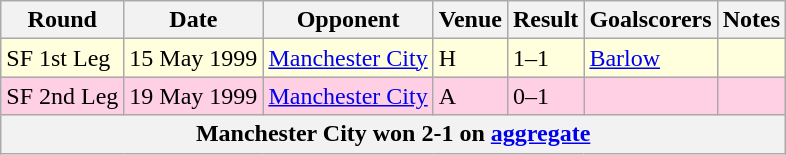<table class="wikitable">
<tr>
<th>Round</th>
<th>Date</th>
<th>Opponent</th>
<th>Venue</th>
<th>Result</th>
<th>Goalscorers</th>
<th>Notes</th>
</tr>
<tr style="background-color: #ffffdd;">
<td>SF 1st Leg</td>
<td>15 May 1999</td>
<td><a href='#'>Manchester City</a></td>
<td>H</td>
<td>1–1</td>
<td><a href='#'>Barlow</a></td>
<td></td>
</tr>
<tr style="background-color: #ffd0e3;">
<td>SF 2nd Leg</td>
<td>19 May 1999</td>
<td><a href='#'>Manchester City</a></td>
<td>A</td>
<td>0–1</td>
<td></td>
<td></td>
</tr>
<tr>
<th colspan=7>Manchester City won 2-1 on <a href='#'>aggregate</a></th>
</tr>
</table>
